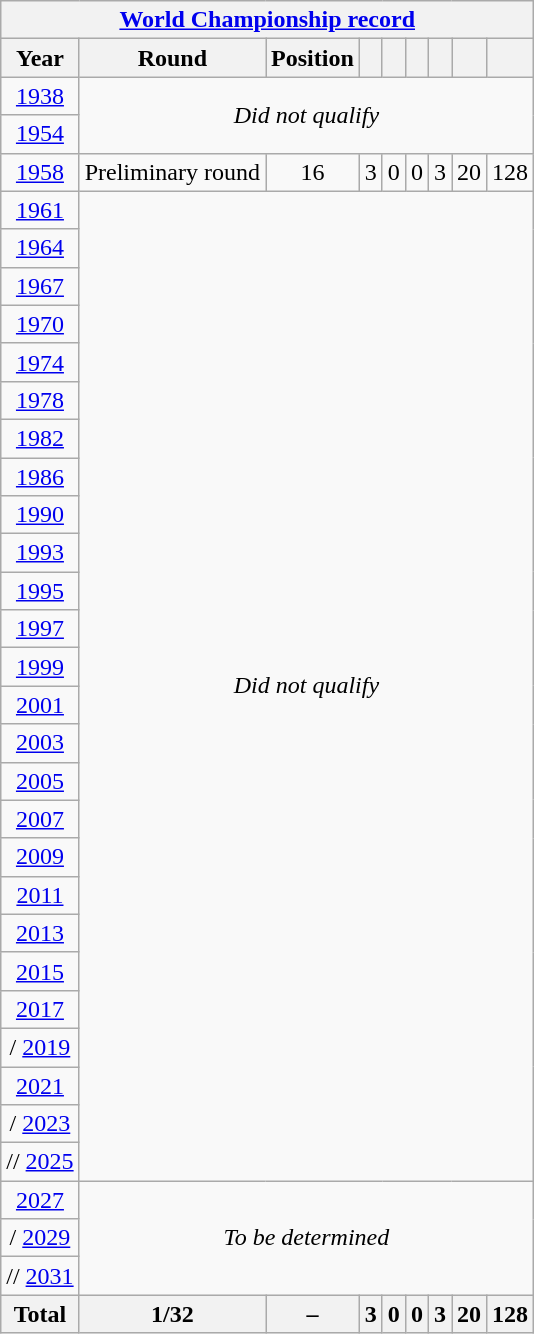<table class="wikitable" style="text-align: center;">
<tr>
<th colspan=9><a href='#'>World Championship record</a></th>
</tr>
<tr>
<th>Year</th>
<th>Round</th>
<th>Position</th>
<th></th>
<th></th>
<th></th>
<th></th>
<th></th>
<th></th>
</tr>
<tr>
<td> <a href='#'>1938</a></td>
<td colspan="8" rowspan="2"><em>Did not qualify</em></td>
</tr>
<tr>
<td> <a href='#'>1954</a></td>
</tr>
<tr>
<td> <a href='#'>1958</a></td>
<td>Preliminary round</td>
<td>16</td>
<td>3</td>
<td>0</td>
<td>0</td>
<td>3</td>
<td>20</td>
<td>128</td>
</tr>
<tr>
<td> <a href='#'>1961</a></td>
<td colspan="8" rowspan="26"><em>Did not qualify</em></td>
</tr>
<tr>
<td> <a href='#'>1964</a></td>
</tr>
<tr>
<td> <a href='#'>1967</a></td>
</tr>
<tr>
<td> <a href='#'>1970</a></td>
</tr>
<tr>
<td> <a href='#'>1974</a></td>
</tr>
<tr>
<td> <a href='#'>1978</a></td>
</tr>
<tr>
<td> <a href='#'>1982</a></td>
</tr>
<tr>
<td> <a href='#'>1986</a></td>
</tr>
<tr>
<td> <a href='#'>1990</a></td>
</tr>
<tr>
<td> <a href='#'>1993</a></td>
</tr>
<tr>
<td> <a href='#'>1995</a></td>
</tr>
<tr>
<td> <a href='#'>1997</a></td>
</tr>
<tr>
<td> <a href='#'>1999</a></td>
</tr>
<tr>
<td> <a href='#'>2001</a></td>
</tr>
<tr>
<td> <a href='#'>2003</a></td>
</tr>
<tr>
<td> <a href='#'>2005</a></td>
</tr>
<tr>
<td> <a href='#'>2007</a></td>
</tr>
<tr>
<td> <a href='#'>2009</a></td>
</tr>
<tr>
<td> <a href='#'>2011</a></td>
</tr>
<tr>
<td> <a href='#'>2013</a></td>
</tr>
<tr>
<td> <a href='#'>2015</a></td>
</tr>
<tr>
<td> <a href='#'>2017</a></td>
</tr>
<tr>
<td>/ <a href='#'>2019</a></td>
</tr>
<tr>
<td> <a href='#'>2021</a></td>
</tr>
<tr>
<td>/ <a href='#'>2023</a></td>
</tr>
<tr>
<td>// <a href='#'>2025</a></td>
</tr>
<tr>
<td> <a href='#'>2027</a></td>
<td colspan="8" rowspan="3"><em>To be determined</em></td>
</tr>
<tr>
<td>/ <a href='#'>2029</a></td>
</tr>
<tr>
<td>// <a href='#'>2031</a></td>
</tr>
<tr>
<th>Total</th>
<th>1/32</th>
<th>–</th>
<th>3</th>
<th>0</th>
<th>0</th>
<th>3</th>
<th>20</th>
<th>128</th>
</tr>
</table>
